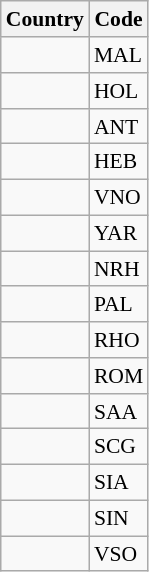<table class="wikitable" style="font-size:90%; display:inline-table;">
<tr>
<th>Country</th>
<th>Code</th>
</tr>
<tr>
<td></td>
<td>MAL</td>
</tr>
<tr>
<td></td>
<td>HOL</td>
</tr>
<tr>
<td></td>
<td>ANT</td>
</tr>
<tr>
<td></td>
<td>HEB</td>
</tr>
<tr>
<td></td>
<td>VNO</td>
</tr>
<tr>
<td></td>
<td>YAR</td>
</tr>
<tr>
<td></td>
<td>NRH</td>
</tr>
<tr>
<td></td>
<td>PAL</td>
</tr>
<tr>
<td></td>
<td>RHO</td>
</tr>
<tr>
<td></td>
<td>ROM</td>
</tr>
<tr>
<td></td>
<td>SAA</td>
</tr>
<tr>
<td></td>
<td>SCG</td>
</tr>
<tr>
<td></td>
<td>SIA</td>
</tr>
<tr>
<td></td>
<td>SIN</td>
</tr>
<tr>
<td></td>
<td>VSO</td>
</tr>
</table>
